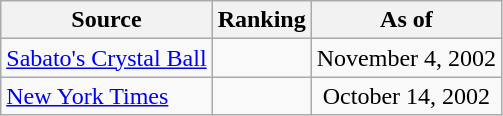<table class="wikitable" style="text-align:center">
<tr>
<th>Source</th>
<th>Ranking</th>
<th>As of</th>
</tr>
<tr>
<td align=left><a href='#'>Sabato's Crystal Ball</a></td>
<td></td>
<td>November 4, 2002</td>
</tr>
<tr>
<td align=left><a href='#'>New York Times</a></td>
<td></td>
<td>October 14, 2002</td>
</tr>
</table>
